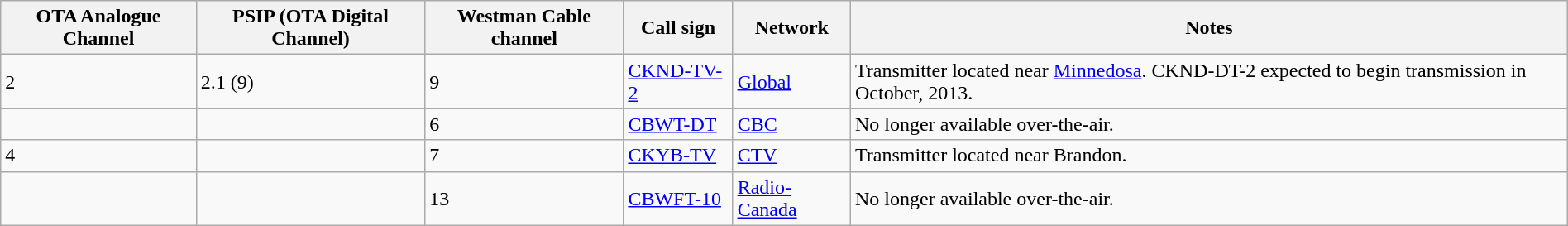<table class="wikitable sortable" width="100%">
<tr>
<th>OTA Analogue Channel</th>
<th>PSIP (OTA Digital Channel)</th>
<th>Westman Cable channel</th>
<th>Call sign</th>
<th>Network</th>
<th>Notes</th>
</tr>
<tr>
<td>2</td>
<td>2.1 (9)</td>
<td>9</td>
<td><a href='#'>CKND-TV-2</a></td>
<td><a href='#'>Global</a></td>
<td>Transmitter located near <a href='#'>Minnedosa</a>. CKND-DT-2 expected to begin transmission in October, 2013.</td>
</tr>
<tr>
<td></td>
<td></td>
<td>6</td>
<td><a href='#'>CBWT-DT</a></td>
<td><a href='#'>CBC</a></td>
<td>No longer available over-the-air.</td>
</tr>
<tr>
<td>4</td>
<td></td>
<td>7</td>
<td><a href='#'>CKYB-TV</a></td>
<td><a href='#'>CTV</a></td>
<td>Transmitter located near Brandon.</td>
</tr>
<tr>
<td></td>
<td></td>
<td>13</td>
<td><a href='#'>CBWFT-10</a></td>
<td><a href='#'>Radio-Canada</a></td>
<td>No longer available over-the-air.</td>
</tr>
</table>
